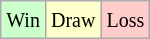<table class="wikitable">
<tr>
<td style="background-color: #CCFFCC;"><small>Win</small></td>
<td style="background-color: #FFFFCC;"><small>Draw</small></td>
<td style="background-color: #FFCCCC;"><small>Loss</small></td>
</tr>
</table>
